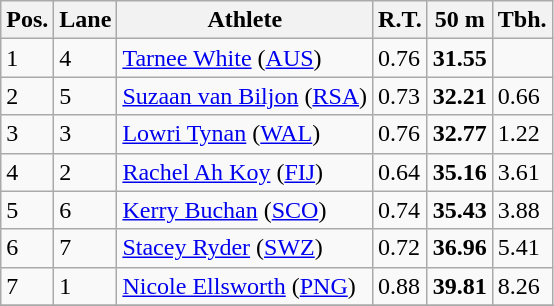<table class="wikitable">
<tr>
<th>Pos.</th>
<th>Lane</th>
<th>Athlete</th>
<th>R.T.</th>
<th>50 m</th>
<th>Tbh.</th>
</tr>
<tr>
<td>1</td>
<td>4</td>
<td> <a href='#'>Tarnee White</a> (<a href='#'>AUS</a>)</td>
<td>0.76</td>
<td><strong>31.55</strong></td>
<td> </td>
</tr>
<tr>
<td>2</td>
<td>5</td>
<td> <a href='#'>Suzaan van Biljon</a> (<a href='#'>RSA</a>)</td>
<td>0.73</td>
<td><strong>32.21</strong></td>
<td>0.66</td>
</tr>
<tr>
<td>3</td>
<td>3</td>
<td> <a href='#'>Lowri Tynan</a> (<a href='#'>WAL</a>)</td>
<td>0.76</td>
<td><strong>32.77</strong></td>
<td>1.22</td>
</tr>
<tr>
<td>4</td>
<td>2</td>
<td> <a href='#'>Rachel Ah Koy</a> (<a href='#'>FIJ</a>)</td>
<td>0.64</td>
<td><strong>35.16</strong></td>
<td>3.61</td>
</tr>
<tr>
<td>5</td>
<td>6</td>
<td> <a href='#'>Kerry Buchan</a> (<a href='#'>SCO</a>)</td>
<td>0.74</td>
<td><strong>35.43</strong></td>
<td>3.88</td>
</tr>
<tr>
<td>6</td>
<td>7</td>
<td> <a href='#'>Stacey Ryder</a> (<a href='#'>SWZ</a>)</td>
<td>0.72</td>
<td><strong>36.96</strong></td>
<td>5.41</td>
</tr>
<tr>
<td>7</td>
<td>1</td>
<td> <a href='#'>Nicole Ellsworth</a> (<a href='#'>PNG</a>)</td>
<td>0.88</td>
<td><strong>39.81</strong></td>
<td>8.26</td>
</tr>
<tr>
</tr>
</table>
